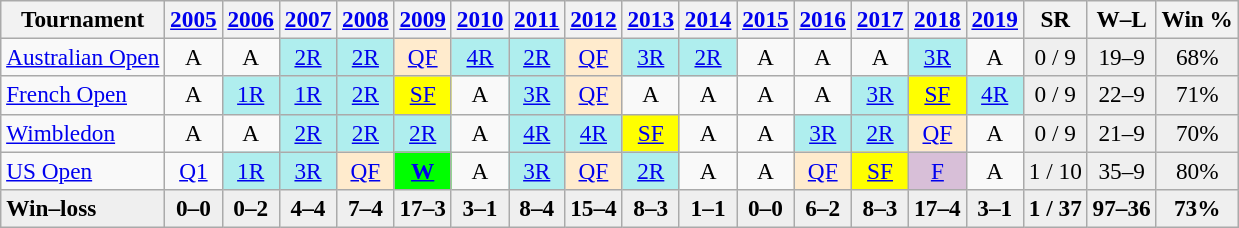<table class="wikitable nowrap" style=text-align:center;font-size:97%>
<tr>
<th>Tournament</th>
<th><a href='#'>2005</a></th>
<th><a href='#'>2006</a></th>
<th><a href='#'>2007</a></th>
<th><a href='#'>2008</a></th>
<th><a href='#'>2009</a></th>
<th><a href='#'>2010</a></th>
<th><a href='#'>2011</a></th>
<th><a href='#'>2012</a></th>
<th><a href='#'>2013</a></th>
<th><a href='#'>2014</a></th>
<th><a href='#'>2015</a></th>
<th><a href='#'>2016</a></th>
<th><a href='#'>2017</a></th>
<th><a href='#'>2018</a></th>
<th><a href='#'>2019</a></th>
<th>SR</th>
<th>W–L</th>
<th>Win %</th>
</tr>
<tr>
<td align=left><a href='#'>Australian Open</a></td>
<td>A</td>
<td>A</td>
<td bgcolor=afeeee><a href='#'>2R</a></td>
<td bgcolor=afeeee><a href='#'>2R</a></td>
<td bgcolor=ffebcd><a href='#'>QF</a></td>
<td bgcolor=afeeee><a href='#'>4R</a></td>
<td bgcolor=afeeee><a href='#'>2R</a></td>
<td bgcolor=ffebcd><a href='#'>QF</a></td>
<td bgcolor=afeeee><a href='#'>3R</a></td>
<td bgcolor=afeeee><a href='#'>2R</a></td>
<td>A</td>
<td>A</td>
<td>A</td>
<td bgcolor=afeeee><a href='#'>3R</a></td>
<td>A</td>
<td bgcolor=efefef>0 / 9</td>
<td bgcolor=efefef>19–9</td>
<td bgcolor=efefef>68%</td>
</tr>
<tr>
<td align=left><a href='#'>French Open</a></td>
<td>A</td>
<td bgcolor=afeeee><a href='#'>1R</a></td>
<td bgcolor=afeeee><a href='#'>1R</a></td>
<td bgcolor=afeeee><a href='#'>2R</a></td>
<td style="background:yellow;"><a href='#'>SF</a></td>
<td>A</td>
<td bgcolor=afeeee><a href='#'>3R</a></td>
<td bgcolor=ffebcd><a href='#'>QF</a></td>
<td>A</td>
<td>A</td>
<td>A</td>
<td>A</td>
<td bgcolor=afeeee><a href='#'>3R</a></td>
<td bgcolor=yellow><a href='#'>SF</a></td>
<td bgcolor=afeeee><a href='#'>4R</a></td>
<td bgcolor=efefef>0 / 9</td>
<td bgcolor=efefef>22–9</td>
<td bgcolor=efefef>71%</td>
</tr>
<tr>
<td align=left><a href='#'>Wimbledon</a></td>
<td>A</td>
<td>A</td>
<td bgcolor=afeeee><a href='#'>2R</a></td>
<td bgcolor=afeeee><a href='#'>2R</a></td>
<td bgcolor=afeeee><a href='#'>2R</a></td>
<td>A</td>
<td bgcolor=afeeee><a href='#'>4R</a></td>
<td bgcolor=afeeee><a href='#'>4R</a></td>
<td style="background:yellow;"><a href='#'>SF</a></td>
<td>A</td>
<td>A</td>
<td bgcolor=afeeee><a href='#'>3R</a></td>
<td bgcolor=afeeee><a href='#'>2R</a></td>
<td bgcolor=ffebcd><a href='#'>QF</a></td>
<td>A</td>
<td bgcolor=efefef>0 / 9</td>
<td bgcolor=efefef>21–9</td>
<td bgcolor=efefef>70%</td>
</tr>
<tr>
<td align=left><a href='#'>US Open</a></td>
<td><a href='#'>Q1</a></td>
<td bgcolor=afeeee><a href='#'>1R</a></td>
<td bgcolor=afeeee><a href='#'>3R</a></td>
<td bgcolor=ffebcd><a href='#'>QF</a></td>
<td bgcolor=lime><a href='#'><strong>W</strong></a></td>
<td>A</td>
<td bgcolor=afeeee><a href='#'>3R</a></td>
<td bgcolor=ffebcd><a href='#'>QF</a></td>
<td bgcolor=afeeee><a href='#'>2R</a></td>
<td>A</td>
<td>A</td>
<td bgcolor=ffebcd><a href='#'>QF</a></td>
<td bgcolor=yellow><a href='#'>SF</a></td>
<td bgcolor=thistle><a href='#'>F</a></td>
<td>A</td>
<td bgcolor=efefef>1 / 10</td>
<td bgcolor=efefef>35–9</td>
<td bgcolor=efefef>80%</td>
</tr>
<tr style="font-weight:bold; background:#efefef;">
<td style=text-align:left>Win–loss</td>
<td>0–0</td>
<td>0–2</td>
<td>4–4</td>
<td>7–4</td>
<td>17–3</td>
<td>3–1</td>
<td>8–4</td>
<td>15–4</td>
<td>8–3</td>
<td>1–1</td>
<td>0–0</td>
<td>6–2</td>
<td>8–3</td>
<td>17–4</td>
<td>3–1</td>
<td>1 / 37</td>
<td>97–36</td>
<td>73%</td>
</tr>
</table>
